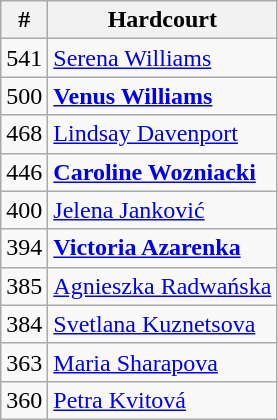<table class=wikitable>
<tr>
<th>#</th>
<th>Hardcourt</th>
</tr>
<tr>
<td>541</td>
<td> <a href='#'>Serena Williams</a></td>
</tr>
<tr>
<td>500</td>
<td> <strong><a href='#'>Venus Williams</a></strong></td>
</tr>
<tr>
<td>468</td>
<td> <a href='#'>Lindsay Davenport</a></td>
</tr>
<tr>
<td>446</td>
<td> <strong><a href='#'>Caroline Wozniacki</a></strong></td>
</tr>
<tr>
<td>400</td>
<td> <a href='#'>Jelena Janković</a></td>
</tr>
<tr>
<td>394</td>
<td> <strong><a href='#'>Victoria Azarenka</a> </strong></td>
</tr>
<tr>
<td>385</td>
<td> <a href='#'>Agnieszka Radwańska</a></td>
</tr>
<tr>
<td>384</td>
<td> <a href='#'>Svetlana Kuznetsova</a></td>
</tr>
<tr>
<td>363</td>
<td> <a href='#'>Maria Sharapova</a></td>
</tr>
<tr>
<td>360</td>
<td> <a href='#'>Petra Kvitová</a></td>
</tr>
</table>
